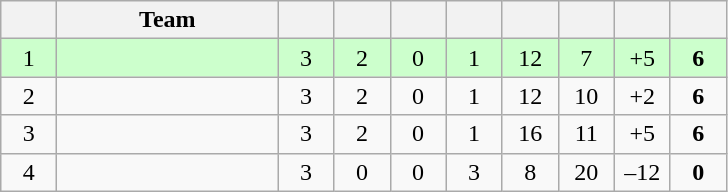<table class="wikitable" style="text-align: center; font-size: 100%;">
<tr>
<th width="30"></th>
<th width="140">Team</th>
<th width="30"></th>
<th width="30"></th>
<th width="30"></th>
<th width="30"></th>
<th width="30"></th>
<th width="30"></th>
<th width="30"></th>
<th width="30"></th>
</tr>
<tr style="background-color: #ccffcc;">
<td>1</td>
<td align=left><strong></strong></td>
<td>3</td>
<td>2</td>
<td>0</td>
<td>1</td>
<td>12</td>
<td>7</td>
<td>+5</td>
<td><strong>6</strong></td>
</tr>
<tr>
<td>2</td>
<td align=left></td>
<td>3</td>
<td>2</td>
<td>0</td>
<td>1</td>
<td>12</td>
<td>10</td>
<td>+2</td>
<td><strong>6</strong></td>
</tr>
<tr>
<td>3</td>
<td align=left></td>
<td>3</td>
<td>2</td>
<td>0</td>
<td>1</td>
<td>16</td>
<td>11</td>
<td>+5</td>
<td><strong>6</strong></td>
</tr>
<tr>
<td>4</td>
<td align=left></td>
<td>3</td>
<td>0</td>
<td>0</td>
<td>3</td>
<td>8</td>
<td>20</td>
<td>–12</td>
<td><strong>0</strong></td>
</tr>
</table>
